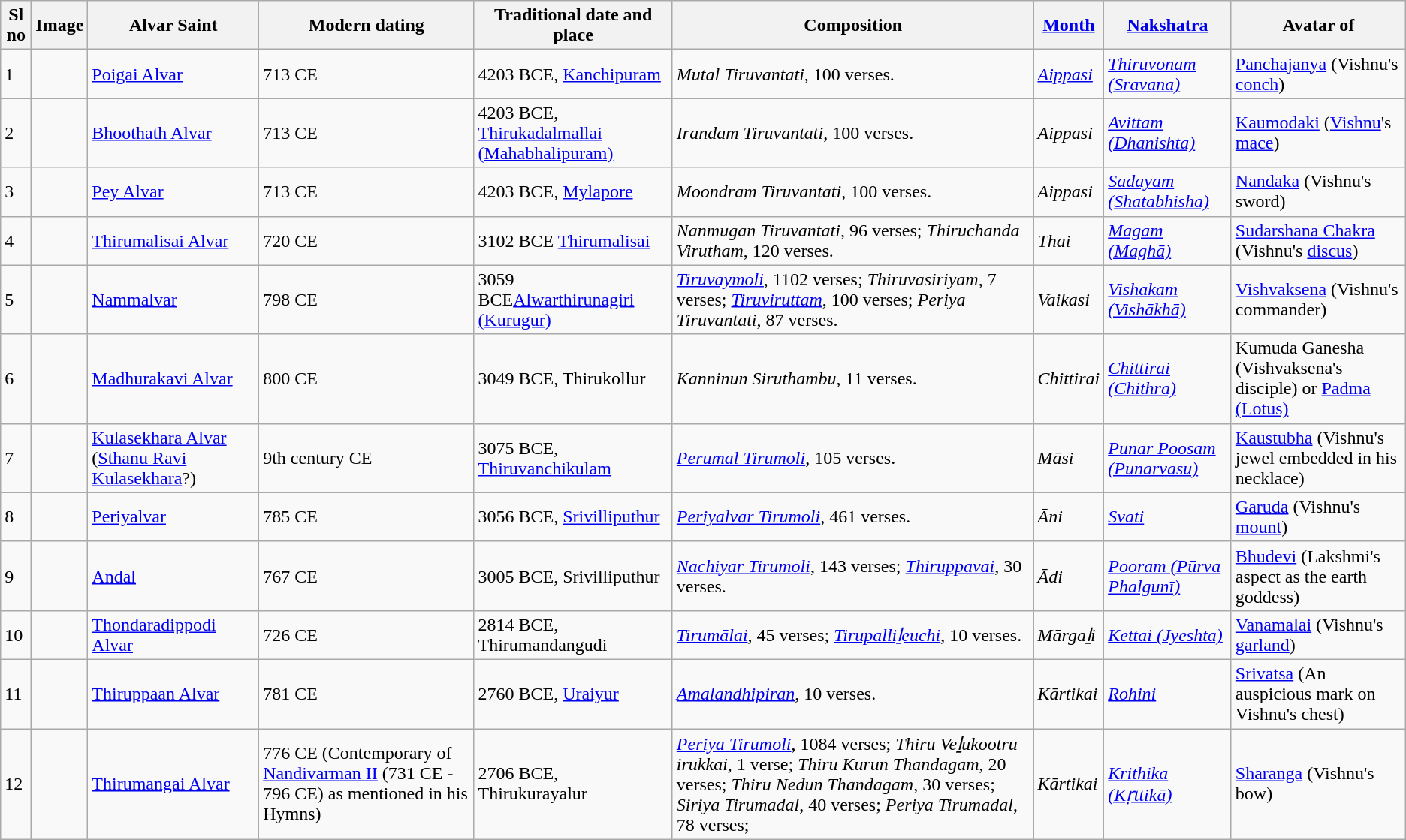<table class="wikitable">
<tr>
<th>Sl no</th>
<th>Image</th>
<th>Alvar Saint</th>
<th>Modern dating</th>
<th>Traditional date and place</th>
<th>Composition</th>
<th><a href='#'>Month</a></th>
<th><a href='#'>Nakshatra</a></th>
<th>Avatar of</th>
</tr>
<tr>
<td>1</td>
<td></td>
<td><a href='#'>Poigai Alvar</a></td>
<td>713 CE</td>
<td>4203 BCE, <a href='#'>Kanchipuram</a></td>
<td><em>Mutal Tiruvantati</em>, 100 verses.</td>
<td><em><a href='#'>Aippasi</a></em></td>
<td><em><a href='#'>Thiruvonam (Sravana)</a></em></td>
<td><a href='#'>Panchajanya</a> (Vishnu's <a href='#'>conch</a>)</td>
</tr>
<tr>
<td>2</td>
<td></td>
<td><a href='#'>Bhoothath Alvar</a></td>
<td>713 CE</td>
<td>4203 BCE, <a href='#'>Thirukadalmallai (Mahabhalipuram)</a></td>
<td><em>Irandam Tiruvantati</em>, 100 verses.</td>
<td><em>Aippasi</em></td>
<td><em><a href='#'>Avittam (Dhanishta)</a></em></td>
<td><a href='#'>Kaumodaki</a> (<a href='#'>Vishnu</a>'s <a href='#'>mace</a>)</td>
</tr>
<tr>
<td>3</td>
<td></td>
<td><a href='#'>Pey Alvar</a></td>
<td>713 CE</td>
<td>4203 BCE, <a href='#'>Mylapore</a></td>
<td><em>Moondram Tiruvantati</em>, 100 verses.</td>
<td><em>Aippasi</em></td>
<td><em><a href='#'>Sadayam (Shatabhisha)</a></em></td>
<td><a href='#'>Nandaka</a> (Vishnu's sword)</td>
</tr>
<tr>
<td>4</td>
<td></td>
<td><a href='#'>Thirumalisai Alvar</a></td>
<td>720 CE</td>
<td>3102 BCE <a href='#'>Thirumalisai</a></td>
<td><em>Nanmugan Tiruvantati</em>, 96 verses; <em>Thiruchanda Virutham</em>, 120 verses.</td>
<td><em>Thai</em></td>
<td><em><a href='#'>Magam (Maghā)</a></em></td>
<td><a href='#'>Sudarshana Chakra</a> (Vishnu's <a href='#'>discus</a>)</td>
</tr>
<tr>
<td>5</td>
<td></td>
<td><a href='#'>Nammalvar</a></td>
<td>798 CE</td>
<td>3059 BCE<a href='#'>Alwarthirunagiri (Kurugur)</a></td>
<td><em><a href='#'>Tiruvaymoli</a></em>, 1102 verses; <em>Thiruvasiriyam</em>, 7 verses; <em><a href='#'>Tiruviruttam</a></em>, 100 verses; <em>Periya Tiruvantati</em>, 87 verses.</td>
<td><em>Vaikasi</em></td>
<td><em><a href='#'>Vishakam (Vishākhā)</a></em></td>
<td><a href='#'>Vishvaksena</a> (Vishnu's commander)</td>
</tr>
<tr>
<td>6</td>
<td></td>
<td><a href='#'>Madhurakavi Alvar</a></td>
<td>800 CE</td>
<td>3049 BCE, Thirukollur</td>
<td><em>Kanninun Siruthambu</em>, 11 verses.</td>
<td><em>Chittirai</em></td>
<td><em><a href='#'>Chittirai (Chithra)</a></em></td>
<td>Kumuda Ganesha (Vishvaksena's disciple) or <a href='#'>Padma (Lotus)</a></td>
</tr>
<tr>
<td>7</td>
<td></td>
<td><a href='#'>Kulasekhara Alvar</a> (<a href='#'>Sthanu Ravi Kulasekhara</a>?<strong></strong>)</td>
<td>9th century CE</td>
<td>3075 BCE, <a href='#'>Thiruvanchikulam</a></td>
<td><em><a href='#'>Perumal Tirumoli</a></em>, 105 verses.</td>
<td><em>Māsi</em></td>
<td><em><a href='#'>Punar Poosam (Punarvasu)</a></em></td>
<td><a href='#'>Kaustubha</a> (Vishnu's jewel embedded in his necklace)</td>
</tr>
<tr>
<td>8</td>
<td></td>
<td><a href='#'>Periyalvar</a></td>
<td>785 CE</td>
<td>3056 BCE, <a href='#'>Srivilliputhur</a></td>
<td><em><a href='#'>Periyalvar Tirumoli</a></em>, 461 verses.</td>
<td><em>Āni</em></td>
<td><em><a href='#'>Svati</a></em></td>
<td><a href='#'>Garuda</a> (Vishnu's <a href='#'>mount</a>)</td>
</tr>
<tr>
<td>9</td>
<td></td>
<td><a href='#'>Andal</a></td>
<td>767 CE</td>
<td>3005 BCE, Srivilliputhur</td>
<td><em><a href='#'>Nachiyar Tirumoli</a></em>, 143 verses; <em><a href='#'>Thiruppavai</a></em>, 30 verses.</td>
<td><em>Ādi</em></td>
<td><em><a href='#'>Pooram (Pūrva Phalgunī)</a></em></td>
<td><a href='#'>Bhudevi</a> (Lakshmi's aspect as the earth goddess)</td>
</tr>
<tr>
<td>10</td>
<td></td>
<td><a href='#'>Thondaradippodi Alvar</a></td>
<td>726 CE</td>
<td>2814 BCE, Thirumandangudi</td>
<td><em><a href='#'>Tirumālai</a></em>, 45 verses; <em><a href='#'>Tirupalliḻeuchi</a></em>, 10 verses.</td>
<td><em>Mārgaḻi</em></td>
<td><em><a href='#'>Kettai (Jyeshta)</a></em></td>
<td><a href='#'>Vanamalai</a> (Vishnu's <a href='#'>garland</a>)</td>
</tr>
<tr>
<td>11</td>
<td></td>
<td><a href='#'>Thiruppaan Alvar</a></td>
<td>781 CE</td>
<td>2760 BCE, <a href='#'>Uraiyur</a></td>
<td><em><a href='#'>Amalandhipiran</a></em>, 10 verses.</td>
<td><em>Kārtikai</em></td>
<td><em><a href='#'>Rohini</a></em></td>
<td><a href='#'>Srivatsa</a> (An auspicious mark on Vishnu's chest)</td>
</tr>
<tr>
<td>12</td>
<td></td>
<td><a href='#'>Thirumangai Alvar</a></td>
<td>776 CE (Contemporary of <a href='#'>Nandivarman II</a> (731 CE - 796 CE) as mentioned in his Hymns) </td>
<td>2706 BCE, Thirukurayalur</td>
<td><em><a href='#'>Periya Tirumoli</a></em>, 1084 verses; <em>Thiru Veḻukootru irukkai</em>, 1 verse; <em>Thiru Kurun Thandagam</em>, 20 verses; <em>Thiru Nedun Thandagam</em>, 30 verses;  <em>Siriya Tirumadal</em>, 40 verses; <em>Periya Tirumadal</em>, 78 verses;</td>
<td><em>Kārtikai</em></td>
<td><em><a href='#'>Krithika (Kṛttikā)</a></em></td>
<td><a href='#'>Sharanga</a> (Vishnu's bow)</td>
</tr>
</table>
